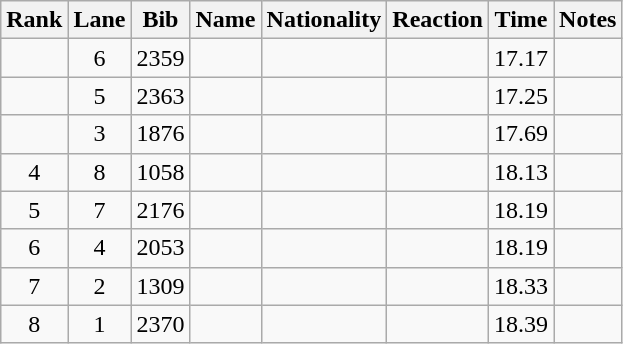<table class="wikitable sortable" style="text-align:center">
<tr>
<th>Rank</th>
<th>Lane</th>
<th>Bib</th>
<th>Name</th>
<th>Nationality</th>
<th>Reaction</th>
<th>Time</th>
<th>Notes</th>
</tr>
<tr>
<td></td>
<td>6</td>
<td>2359</td>
<td align=left></td>
<td align=left></td>
<td></td>
<td>17.17</td>
<td></td>
</tr>
<tr>
<td></td>
<td>5</td>
<td>2363</td>
<td align=left></td>
<td align=left></td>
<td></td>
<td>17.25</td>
<td></td>
</tr>
<tr>
<td></td>
<td>3</td>
<td>1876</td>
<td align=left></td>
<td align=left></td>
<td></td>
<td>17.69</td>
<td></td>
</tr>
<tr>
<td>4</td>
<td>8</td>
<td>1058</td>
<td align=left></td>
<td align=left></td>
<td></td>
<td>18.13</td>
<td></td>
</tr>
<tr>
<td>5</td>
<td>7</td>
<td>2176</td>
<td align=left></td>
<td align=left></td>
<td></td>
<td>18.19</td>
<td></td>
</tr>
<tr>
<td>6</td>
<td>4</td>
<td>2053</td>
<td align=left></td>
<td align=left></td>
<td></td>
<td>18.19</td>
<td></td>
</tr>
<tr>
<td>7</td>
<td>2</td>
<td>1309</td>
<td align=left></td>
<td align=left></td>
<td></td>
<td>18.33</td>
<td></td>
</tr>
<tr>
<td>8</td>
<td>1</td>
<td>2370</td>
<td align=left></td>
<td align=left></td>
<td></td>
<td>18.39</td>
<td></td>
</tr>
</table>
